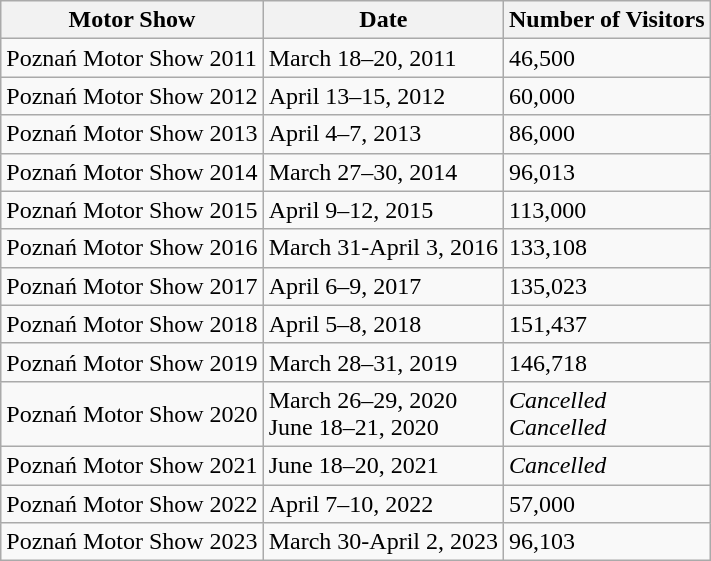<table class="wikitable">
<tr>
<th>Motor Show</th>
<th>Date</th>
<th>Number of Visitors</th>
</tr>
<tr>
<td>Poznań Motor Show 2011</td>
<td>March 18–20, 2011</td>
<td>46,500</td>
</tr>
<tr>
<td>Poznań Motor Show 2012</td>
<td>April 13–15, 2012</td>
<td>60,000</td>
</tr>
<tr>
<td>Poznań Motor Show 2013</td>
<td>April 4–7, 2013</td>
<td>86,000</td>
</tr>
<tr>
<td>Poznań Motor Show 2014</td>
<td>March 27–30, 2014</td>
<td>96,013</td>
</tr>
<tr>
<td>Poznań Motor Show 2015</td>
<td>April 9–12, 2015</td>
<td>113,000</td>
</tr>
<tr>
<td>Poznań Motor Show 2016</td>
<td>March 31-April 3, 2016</td>
<td>133,108</td>
</tr>
<tr>
<td>Poznań Motor Show 2017</td>
<td>April 6–9, 2017</td>
<td>135,023</td>
</tr>
<tr>
<td>Poznań Motor Show 2018</td>
<td>April 5–8, 2018</td>
<td>151,437</td>
</tr>
<tr>
<td>Poznań Motor Show 2019</td>
<td>March 28–31, 2019</td>
<td>146,718</td>
</tr>
<tr>
<td>Poznań Motor Show 2020</td>
<td>March 26–29, 2020<br>June 18–21, 2020</td>
<td><em>Cancelled</em><br><em>Cancelled</em></td>
</tr>
<tr>
<td>Poznań Motor Show 2021</td>
<td>June 18–20, 2021</td>
<td><em>Cancelled</em></td>
</tr>
<tr>
<td>Poznań Motor Show 2022</td>
<td>April 7–10, 2022</td>
<td>57,000</td>
</tr>
<tr>
<td>Poznań Motor Show 2023</td>
<td>March 30-April 2, 2023</td>
<td>96,103</td>
</tr>
</table>
